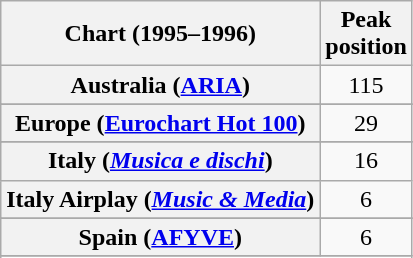<table class="wikitable sortable plainrowheaders" style="text-align:center">
<tr>
<th scope="col">Chart (1995–1996)</th>
<th scope="col">Peak<br>position</th>
</tr>
<tr>
<th scope="row">Australia (<a href='#'>ARIA</a>)</th>
<td>115</td>
</tr>
<tr>
</tr>
<tr>
</tr>
<tr>
</tr>
<tr>
<th scope="row">Europe (<a href='#'>Eurochart Hot 100</a>)</th>
<td>29</td>
</tr>
<tr>
</tr>
<tr>
</tr>
<tr>
<th scope="row">Italy (<em><a href='#'>Musica e dischi</a></em>)</th>
<td>16</td>
</tr>
<tr>
<th scope="row">Italy Airplay (<em><a href='#'>Music & Media</a></em>)</th>
<td>6</td>
</tr>
<tr>
</tr>
<tr>
</tr>
<tr>
</tr>
<tr>
<th scope="row">Spain (<a href='#'>AFYVE</a>)</th>
<td>6</td>
</tr>
<tr>
</tr>
<tr>
</tr>
</table>
